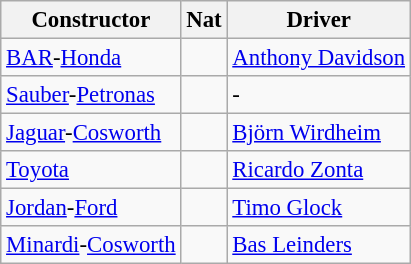<table class="wikitable" style="font-size: 95%">
<tr>
<th>Constructor</th>
<th>Nat</th>
<th>Driver</th>
</tr>
<tr>
<td><a href='#'>BAR</a>-<a href='#'>Honda</a></td>
<td></td>
<td><a href='#'>Anthony Davidson</a></td>
</tr>
<tr>
<td><a href='#'>Sauber</a>-<a href='#'>Petronas</a></td>
<td></td>
<td>-</td>
</tr>
<tr>
<td><a href='#'>Jaguar</a>-<a href='#'>Cosworth</a></td>
<td></td>
<td><a href='#'>Björn Wirdheim</a></td>
</tr>
<tr>
<td><a href='#'>Toyota</a></td>
<td></td>
<td><a href='#'>Ricardo Zonta</a></td>
</tr>
<tr>
<td><a href='#'>Jordan</a>-<a href='#'>Ford</a></td>
<td></td>
<td><a href='#'>Timo Glock</a></td>
</tr>
<tr>
<td><a href='#'>Minardi</a>-<a href='#'>Cosworth</a></td>
<td></td>
<td><a href='#'>Bas Leinders</a></td>
</tr>
</table>
